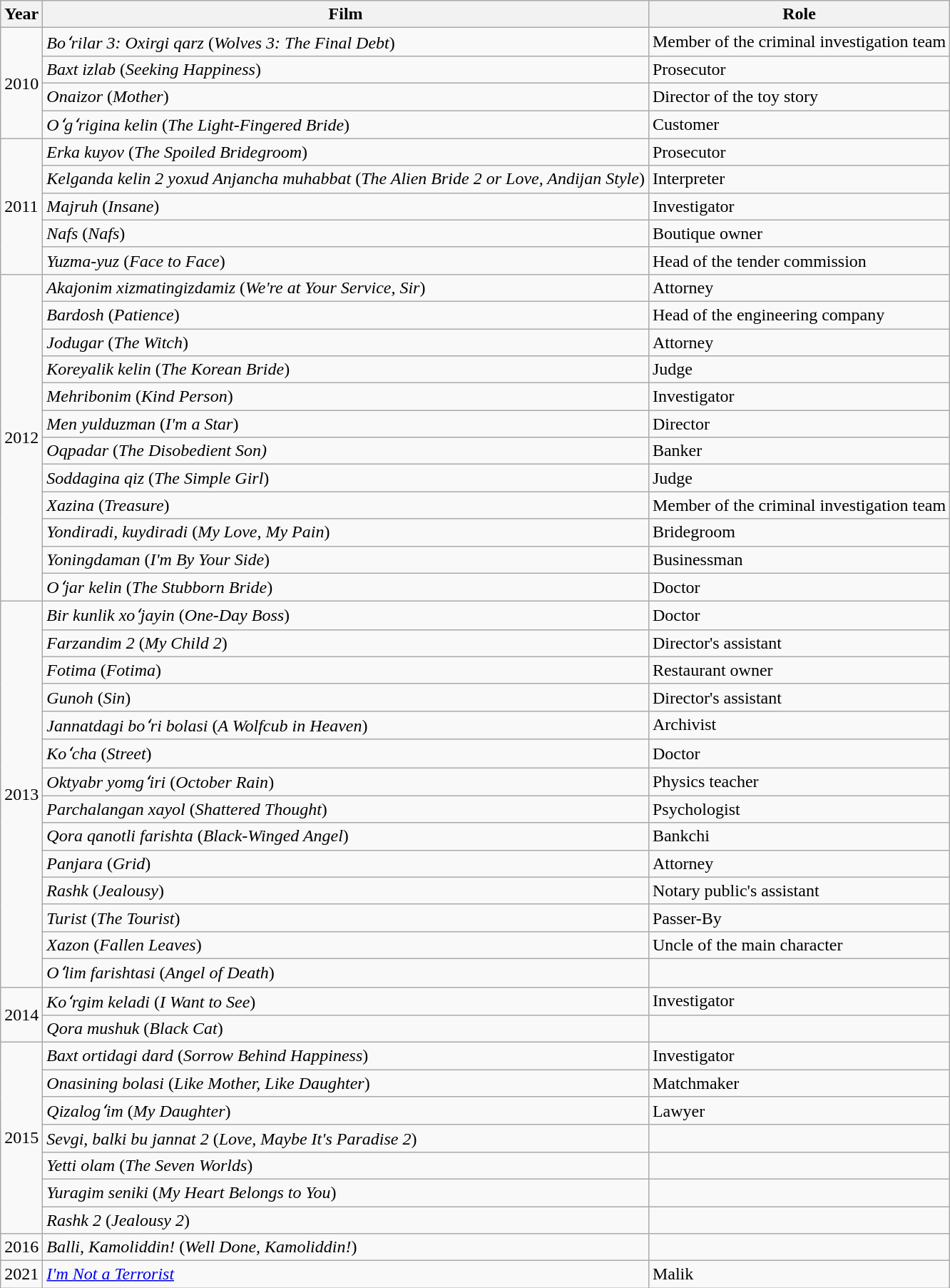<table class="wikitable sortable">
<tr>
<th>Year</th>
<th>Film</th>
<th>Role</th>
</tr>
<tr>
<td rowspan=4>2010</td>
<td><em>Boʻrilar 3: Oxirgi qarz</em> (<em>Wolves 3: The Final Debt</em>)</td>
<td>Member of the criminal investigation team</td>
</tr>
<tr>
<td><em>Baxt izlab</em> (<em>Seeking Happiness</em>)</td>
<td>Prosecutor</td>
</tr>
<tr>
<td><em>Onaizor</em> (<em>Mother</em>)</td>
<td>Director of the toy story</td>
</tr>
<tr>
<td><em>Oʻgʻrigina kelin</em> (<em>The Light-Fingered Bride</em>)</td>
<td>Customer</td>
</tr>
<tr>
<td rowspan=5>2011</td>
<td><em>Erka kuyov</em> (<em>The Spoiled Bridegroom</em>)</td>
<td>Prosecutor</td>
</tr>
<tr>
<td><em>Kelganda kelin 2 yoxud Anjancha muhabbat</em> (<em>The Alien Bride 2 or Love, Andijan Style</em>)</td>
<td>Interpreter</td>
</tr>
<tr>
<td><em>Majruh</em> (<em>Insane</em>)</td>
<td>Investigator</td>
</tr>
<tr>
<td><em>Nafs</em> (<em>Nafs</em>)</td>
<td>Boutique owner</td>
</tr>
<tr>
<td><em>Yuzma-yuz</em> (<em>Face to Face</em>)</td>
<td>Head of the tender commission</td>
</tr>
<tr>
<td rowspan=12>2012</td>
<td><em>Akajonim xizmatingizdamiz</em> (<em>We're at Your Service, Sir</em>)</td>
<td>Attorney</td>
</tr>
<tr>
<td><em>Bardosh</em> (<em>Patience</em>)</td>
<td>Head of the engineering company</td>
</tr>
<tr>
<td><em>Jodugar</em> (<em>The Witch</em>)</td>
<td>Attorney</td>
</tr>
<tr>
<td><em>Koreyalik kelin</em> (<em>The Korean Bride</em>)</td>
<td>Judge</td>
</tr>
<tr>
<td><em>Mehribonim</em> (<em>Kind Person</em>)</td>
<td>Investigator</td>
</tr>
<tr>
<td><em>Men yulduzman</em> (<em>I'm a Star</em>)</td>
<td>Director</td>
</tr>
<tr>
<td><em>Oqpadar</em> (<em>The Disobedient Son)</em></td>
<td>Banker</td>
</tr>
<tr>
<td><em>Soddagina qiz</em> (<em>The Simple Girl</em>)</td>
<td>Judge</td>
</tr>
<tr>
<td><em>Xazina</em> (<em>Treasure</em>)</td>
<td>Member of the criminal investigation team</td>
</tr>
<tr>
<td><em>Yondiradi, kuydiradi</em> (<em>My Love, My Pain</em>)</td>
<td>Bridegroom</td>
</tr>
<tr>
<td><em>Yoningdaman</em> (<em>I'm By Your Side</em>)</td>
<td>Businessman</td>
</tr>
<tr>
<td><em>Oʻjar kelin</em> (<em>The Stubborn Bride</em>)</td>
<td>Doctor</td>
</tr>
<tr>
<td rowspan=14>2013</td>
<td><em>Bir kunlik xoʻjayin</em> (<em>One-Day Boss</em>)</td>
<td>Doctor</td>
</tr>
<tr>
<td><em>Farzandim 2</em> (<em>My Child 2</em>)</td>
<td>Director's assistant</td>
</tr>
<tr>
<td><em>Fotima</em> (<em>Fotima</em>)</td>
<td>Restaurant owner</td>
</tr>
<tr>
<td><em>Gunoh</em> (<em>Sin</em>)</td>
<td>Director's assistant</td>
</tr>
<tr>
<td><em>Jannatdagi boʻri bolasi</em> (<em>A Wolfcub in Heaven</em>)</td>
<td>Archivist</td>
</tr>
<tr>
<td><em>Koʻcha</em> (<em>Street</em>)</td>
<td>Doctor</td>
</tr>
<tr>
<td><em>Oktyabr yomgʻiri</em> (<em>October Rain</em>)</td>
<td>Physics teacher</td>
</tr>
<tr>
<td><em>Parchalangan xayol</em> (<em>Shattered Thought</em>)</td>
<td>Psychologist</td>
</tr>
<tr>
<td><em>Qora qanotli farishta</em> (<em>Black-Winged Angel</em>)</td>
<td>Bankchi</td>
</tr>
<tr>
<td><em>Panjara</em> (<em>Grid</em>)</td>
<td>Attorney</td>
</tr>
<tr>
<td><em>Rashk</em> (<em>Jealousy</em>)</td>
<td>Notary public's assistant</td>
</tr>
<tr>
<td><em>Turist</em> (<em>The Tourist</em>)</td>
<td>Passer-By</td>
</tr>
<tr>
<td><em>Xazon</em> (<em>Fallen Leaves</em>)</td>
<td>Uncle of the main character</td>
</tr>
<tr>
<td><em>Oʻlim farishtasi</em> (<em>Angel of Death</em>)</td>
<td></td>
</tr>
<tr>
<td rowspan=2>2014</td>
<td><em>Koʻrgim keladi</em> (<em>I Want to See</em>)</td>
<td>Investigator</td>
</tr>
<tr>
<td><em>Qora mushuk</em> (<em>Black Cat</em>)</td>
<td></td>
</tr>
<tr>
<td rowspan=7>2015</td>
<td><em>Baxt ortidagi dard</em> (<em>Sorrow Behind Happiness</em>)</td>
<td>Investigator</td>
</tr>
<tr>
<td><em>Onasining bolasi</em> (<em>Like Mother, Like Daughter</em>)</td>
<td>Matchmaker</td>
</tr>
<tr>
<td><em>Qizalogʻim</em> (<em>My Daughter</em>)</td>
<td>Lawyer</td>
</tr>
<tr>
<td><em>Sevgi, balki bu jannat 2</em> (<em>Love, Maybe It's Paradise 2</em>)</td>
<td></td>
</tr>
<tr>
<td><em>Yetti olam</em> (<em>The Seven Worlds</em>)</td>
<td></td>
</tr>
<tr>
<td><em>Yuragim seniki</em> (<em>My Heart Belongs to You</em>)</td>
<td></td>
</tr>
<tr>
<td><em>Rashk 2</em> (<em>Jealousy 2</em>)</td>
<td></td>
</tr>
<tr>
<td rowspan=1>2016</td>
<td><em>Balli, Kamoliddin!</em> (<em>Well Done, Kamoliddin!</em>)</td>
<td></td>
</tr>
<tr>
<td rowspan=1>2021</td>
<td><em><a href='#'>I'm Not a Terrorist</a></em></td>
<td>Malik</td>
</tr>
</table>
